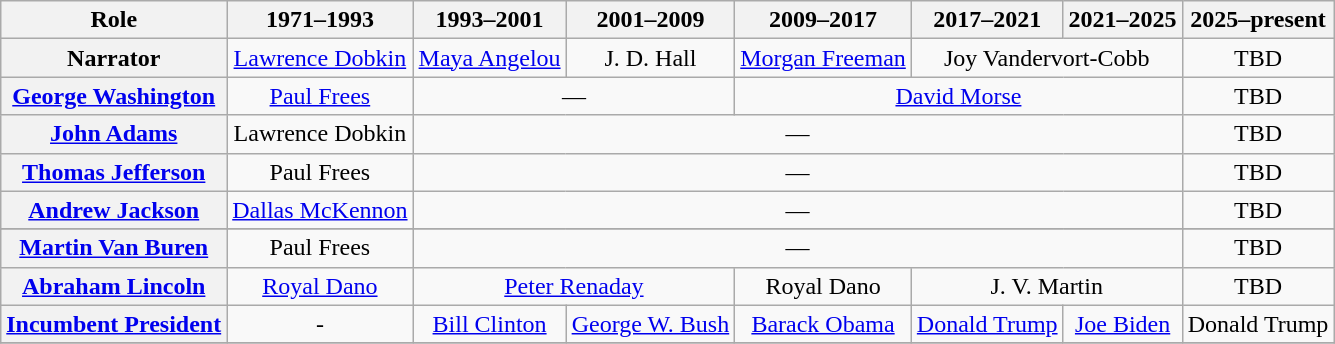<table class="wikitable" style="text-align: center;">
<tr>
<th scope="col">Role</th>
<th scope="col">1971–1993</th>
<th scope="col">1993–2001</th>
<th scope="col">2001–2009</th>
<th scope="col">2009–2017</th>
<th scope="col">2017–2021</th>
<th scope="col">2021–2025</th>
<th scope="col">2025–present</th>
</tr>
<tr>
<th scope="row">Narrator</th>
<td><a href='#'>Lawrence Dobkin</a></td>
<td><a href='#'>Maya Angelou</a></td>
<td>J. D. Hall</td>
<td><a href='#'>Morgan Freeman</a></td>
<td colspan="2">Joy Vandervort-Cobb</td>
<td>TBD</td>
</tr>
<tr>
<th scope="row"><a href='#'>George Washington</a></th>
<td><a href='#'>Paul Frees</a></td>
<td colspan="2">—</td>
<td colspan="3"><a href='#'>David Morse</a></td>
<td>TBD</td>
</tr>
<tr>
<th scope="row"><a href='#'>John Adams</a></th>
<td>Lawrence Dobkin</td>
<td colspan="5">—</td>
<td colspan="6">TBD</td>
</tr>
<tr>
<th scope="row"><a href='#'>Thomas Jefferson</a></th>
<td>Paul Frees</td>
<td colspan="5">—</td>
<td colspan="6">TBD</td>
</tr>
<tr>
<th scope="row"><a href='#'>Andrew Jackson</a></th>
<td><a href='#'>Dallas McKennon</a></td>
<td colspan="5">—</td>
<td colspan="6">TBD</td>
</tr>
<tr>
</tr>
<tr>
<th scope="row"><a href='#'>Martin Van Buren</a></th>
<td>Paul Frees</td>
<td colspan="5">—</td>
<td colspan="6">TBD</td>
</tr>
<tr>
<th scope="row"><a href='#'>Abraham Lincoln</a></th>
<td><a href='#'>Royal Dano</a></td>
<td colspan="2"><a href='#'>Peter Renaday</a></td>
<td>Royal Dano</td>
<td colspan="2">J. V. Martin</td>
<td colspan="6">TBD</td>
</tr>
<tr>
<th scope="row"><a href='#'>Incumbent President</a></th>
<td>-</td>
<td><a href='#'>Bill Clinton</a></td>
<td><a href='#'>George W. Bush</a></td>
<td><a href='#'>Barack Obama</a></td>
<td><a href='#'>Donald Trump</a></td>
<td><a href='#'>Joe Biden</a></td>
<td>Donald Trump</td>
</tr>
<tr>
</tr>
</table>
